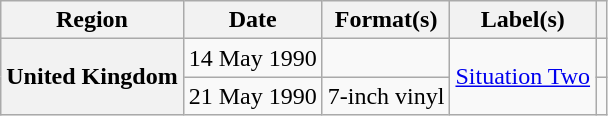<table class="wikitable plainrowheaders">
<tr>
<th>Region</th>
<th>Date</th>
<th>Format(s)</th>
<th>Label(s)</th>
<th></th>
</tr>
<tr>
<th scope="row" rowspan="2">United Kingdom</th>
<td>14 May 1990</td>
<td></td>
<td rowspan="2"><a href='#'>Situation Two</a></td>
<td align="center"></td>
</tr>
<tr>
<td>21 May 1990</td>
<td>7-inch vinyl</td>
<td align="center"></td>
</tr>
</table>
